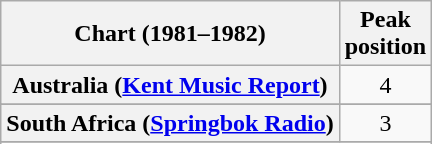<table class="wikitable sortable plainrowheaders">
<tr>
<th>Chart (1981–1982)</th>
<th>Peak<br>position</th>
</tr>
<tr>
<th scope="row">Australia (<a href='#'>Kent Music Report</a>)</th>
<td align="center">4</td>
</tr>
<tr>
</tr>
<tr>
</tr>
<tr>
</tr>
<tr>
</tr>
<tr>
</tr>
<tr>
</tr>
<tr>
</tr>
<tr>
<th scope="row">South Africa (<a href='#'>Springbok Radio</a>)</th>
<td align="center">3</td>
</tr>
<tr>
</tr>
<tr>
</tr>
<tr>
</tr>
<tr>
</tr>
</table>
